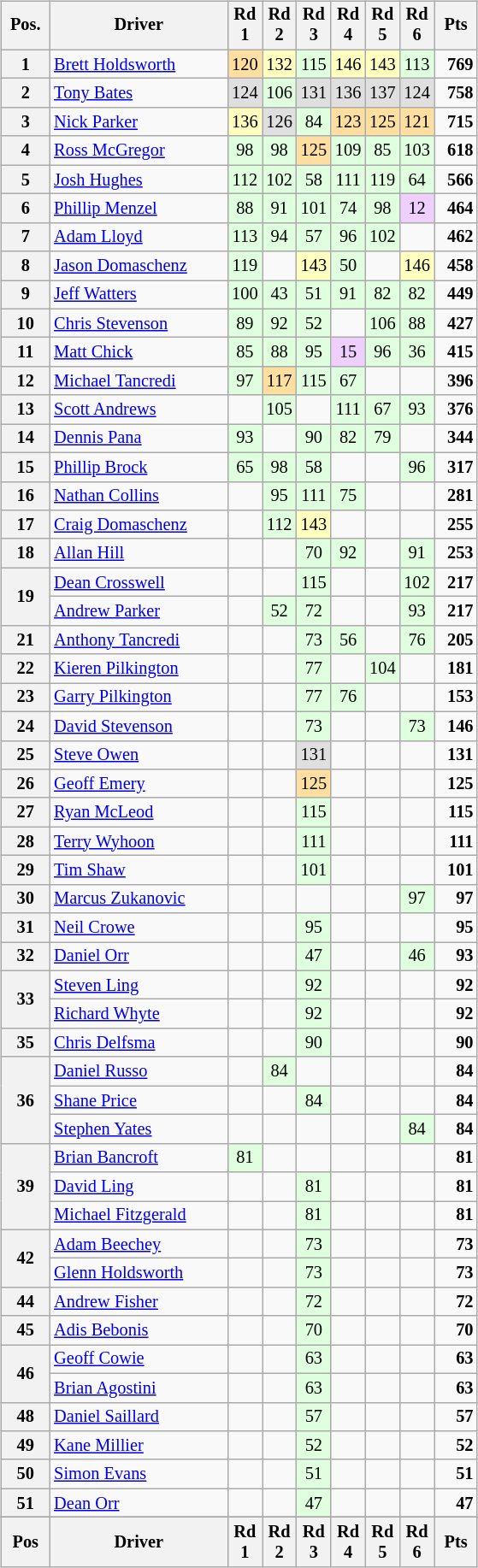<table>
<tr>
<td><br><table class="wikitable" style="font-size: 85%">
<tr>
<th valign="middle">Pos.</th>
<th valign="middle">Driver</th>
<th width="2%">Rd 1</th>
<th width="2%">Rd 2</th>
<th width="2%">Rd 3</th>
<th width="2%">Rd 4</th>
<th width="2%">Rd 5</th>
<th width="2%">Rd 6</th>
<th valign="middle">Pts</th>
</tr>
<tr>
<th>1</th>
<td><a href='#'>Brett Holdsworth</a></td>
<td align=center style="background:#ffdf9f;">120</td>
<td align=center style="background:#ffffbf;">132</td>
<td align=center style="background:#dfffdf;">115</td>
<td align=center style="background:#ffffbf;">146</td>
<td align=center style="background:#ffffbf;">143</td>
<td align=center style="background:#dfffdf;">113</td>
<td align=right><strong>769</strong></td>
</tr>
<tr>
<th>2</th>
<td><a href='#'>Tony Bates</a></td>
<td align=center style="background:#dfdfdf;">124</td>
<td align=center style="background:#dfffdf;">106</td>
<td align=center style="background:#dfdfdf;">131</td>
<td align=center style="background:#dfdfdf;">136</td>
<td align=center style="background:#dfdfdf;">137</td>
<td align=center style="background:#dfdfdf;">124</td>
<td align=right><strong>758</strong></td>
</tr>
<tr>
<th>3</th>
<td><a href='#'>Nick Parker</a></td>
<td align=center style="background:#ffffbf;">136</td>
<td align=center style="background:#dfdfdf;">126</td>
<td align=center style="background:#dfffdf;">84</td>
<td align=center style="background:#ffdf9f;">123</td>
<td align=center style="background:#ffdf9f;">125</td>
<td align=center style="background:#ffdf9f;">121</td>
<td align=right><strong>715</strong></td>
</tr>
<tr>
<th>4</th>
<td><a href='#'>Ross McGregor</a></td>
<td align=center style="background:#dfffdf;">98</td>
<td align=center style="background:#dfffdf;">98</td>
<td align=center style="background:#ffdf9f;">125</td>
<td align=center style="background:#dfffdf;">109</td>
<td align=center style="background:#dfffdf;">85</td>
<td align=center style="background:#dfffdf;">103</td>
<td align=right><strong>618</strong></td>
</tr>
<tr>
<th>5</th>
<td><a href='#'>Josh Hughes</a></td>
<td align=center style="background:#dfffdf;">112</td>
<td align=center style="background:#dfffdf;">102</td>
<td align=center style="background:#dfffdf;">58</td>
<td align=center style="background:#dfffdf;">111</td>
<td align=center style="background:#dfffdf;">119</td>
<td align=center style="background:#dfffdf;">64</td>
<td align=right><strong>566</strong></td>
</tr>
<tr>
<th>6</th>
<td><a href='#'>Phillip Menzel</a></td>
<td align=center style="background:#dfffdf;">88</td>
<td align=center style="background:#dfffdf;">91</td>
<td align=center style="background:#dfffdf;">101</td>
<td align=center style="background:#dfffdf;">74</td>
<td align=center style="background:#dfffdf;">98</td>
<td align=center style="background:#efcfff;">12</td>
<td align=right><strong>464</strong></td>
</tr>
<tr>
<th>7</th>
<td><a href='#'>Adam Lloyd</a></td>
<td align=center style="background:#dfffdf;">113</td>
<td align=center style="background:#dfffdf;">94</td>
<td align=center style="background:#dfffdf;">57</td>
<td align=center style="background:#dfffdf;">96</td>
<td align=center style="background:#dfffdf;">102</td>
<td align=center></td>
<td align=right><strong>462</strong></td>
</tr>
<tr>
<th>8</th>
<td><a href='#'>Jason Domaschenz</a></td>
<td align=center style="background:#dfffdf;">119</td>
<td align=center></td>
<td align=center style="background:#ffffbf;">143</td>
<td align=center style="background:#dfffdf;">50</td>
<td align=center></td>
<td align=center style="background:#ffffbf;">146</td>
<td align=right><strong>458</strong></td>
</tr>
<tr>
<th>9</th>
<td><a href='#'>Jeff Watters</a></td>
<td align=center style="background:#dfffdf;">100</td>
<td align=center style="background:#dfffdf;">43</td>
<td align=center style="background:#dfffdf;">51</td>
<td align=center style="background:#dfffdf;">91</td>
<td align=center style="background:#dfffdf;">82</td>
<td align=center style="background:#dfffdf;">82</td>
<td align=right><strong>449</strong></td>
</tr>
<tr>
<th>10</th>
<td><a href='#'>Chris Stevenson</a></td>
<td align=center style="background:#dfffdf;">89</td>
<td align=center style="background:#dfffdf;">92</td>
<td align=center style="background:#dfffdf;">52</td>
<td align=center></td>
<td align=center style="background:#dfffdf;">106</td>
<td align=center style="background:#dfffdf;">88</td>
<td align=right><strong>427</strong></td>
</tr>
<tr>
<th>11</th>
<td><a href='#'>Matt Chick</a></td>
<td align=center style="background:#dfffdf;">85</td>
<td align=center style="background:#dfffdf;">88</td>
<td align=center style="background:#dfffdf;">95</td>
<td align=center style="background:#efcfff;">15</td>
<td align=center style="background:#dfffdf;">96</td>
<td align=center style="background:#dfffdf;">36</td>
<td align=right><strong>415</strong></td>
</tr>
<tr>
<th>12</th>
<td><a href='#'>Michael Tancredi</a></td>
<td align=center style="background:#dfffdf;">97</td>
<td align=center style="background:#ffdf9f;">117</td>
<td align=center style="background:#dfffdf;">115</td>
<td align=center style="background:#dfffdf;">67</td>
<td align=center></td>
<td align=center></td>
<td align=right><strong>396</strong></td>
</tr>
<tr>
<th>13</th>
<td><a href='#'>Scott Andrews</a></td>
<td align=center></td>
<td align=center style="background:#dfffdf;">105</td>
<td align=center></td>
<td align=center style="background:#dfffdf;">111</td>
<td align=center style="background:#dfffdf;">67</td>
<td align=center style="background:#dfffdf;">93</td>
<td align=right><strong>376</strong></td>
</tr>
<tr>
<th>14</th>
<td><a href='#'>Dennis Pana</a></td>
<td align=center style="background:#dfffdf;">93</td>
<td align=center></td>
<td align=center style="background:#dfffdf;">90</td>
<td align=center style="background:#dfffdf;">82</td>
<td align=center style="background:#dfffdf;">79</td>
<td align=center></td>
<td align=right><strong>344</strong></td>
</tr>
<tr>
<th>15</th>
<td><a href='#'>Phillip Brock</a></td>
<td align=center style="background:#dfffdf;">65</td>
<td align=center style="background:#dfffdf;">98</td>
<td align=center style="background:#dfffdf;">58</td>
<td align=center></td>
<td align=center></td>
<td align=center style="background:#dfffdf;">96</td>
<td align=right><strong>317</strong></td>
</tr>
<tr>
<th>16</th>
<td><a href='#'>Nathan Collins</a></td>
<td align=center></td>
<td align=center style="background:#dfffdf;">95</td>
<td align=center style="background:#dfffdf;">111</td>
<td align=center style="background:#dfffdf;">75</td>
<td align=center></td>
<td align=center></td>
<td align=right><strong>281</strong></td>
</tr>
<tr>
<th>17</th>
<td><a href='#'>Craig Domaschenz</a></td>
<td align=center></td>
<td align=center style="background:#dfffdf;">112</td>
<td align=center style="background:#ffffbf;">143</td>
<td align=center></td>
<td align=center></td>
<td align=center></td>
<td align=right><strong>255</strong></td>
</tr>
<tr>
<th>18</th>
<td><a href='#'>Allan Hill</a></td>
<td align=center></td>
<td align=center></td>
<td align=center style="background:#dfffdf;">70</td>
<td align=center style="background:#dfffdf;">92</td>
<td align=center></td>
<td align=center style="background:#dfffdf;">91</td>
<td align=right><strong>253</strong></td>
</tr>
<tr>
<th rowspan=2>19</th>
<td><a href='#'>Dean Crosswell</a></td>
<td align=center></td>
<td align=center></td>
<td align=center style="background:#dfffdf;">115</td>
<td align=center></td>
<td align=center></td>
<td align=center style="background:#dfffdf;">102</td>
<td align=right><strong>217</strong></td>
</tr>
<tr>
<td><a href='#'>Andrew Parker</a></td>
<td align=center></td>
<td align=center style="background:#dfffdf;">52</td>
<td align=center style="background:#dfffdf;">72</td>
<td align=center></td>
<td align=center></td>
<td align=center style="background:#dfffdf;">93</td>
<td align=right><strong>217</strong></td>
</tr>
<tr>
<th>21</th>
<td><a href='#'>Anthony Tancredi</a></td>
<td align=center></td>
<td align=center></td>
<td align=center style="background:#dfffdf;">73</td>
<td align=center style="background:#dfffdf;">56</td>
<td align=center></td>
<td align=center style="background:#dfffdf;">76</td>
<td align=right><strong>205</strong></td>
</tr>
<tr>
<th>22</th>
<td><a href='#'>Kieren Pilkington</a></td>
<td align=center></td>
<td align=center></td>
<td align=center style="background:#dfffdf;">77</td>
<td align=center></td>
<td align=center style="background:#dfffdf;">104</td>
<td align=center></td>
<td align=right><strong>181</strong></td>
</tr>
<tr>
<th>23</th>
<td><a href='#'>Garry Pilkington</a></td>
<td align=center></td>
<td align=center></td>
<td align=center style="background:#dfffdf;">77</td>
<td align=center style="background:#dfffdf;">76</td>
<td align=center></td>
<td align=center></td>
<td align=right><strong>153</strong></td>
</tr>
<tr>
<th>24</th>
<td><a href='#'>David Stevenson</a></td>
<td align=center></td>
<td align=center></td>
<td align=center style="background:#dfffdf;">73</td>
<td align=center></td>
<td align=center></td>
<td align=center style="background:#dfffdf;">73</td>
<td align=right><strong>146</strong></td>
</tr>
<tr>
<th>25</th>
<td><a href='#'>Steve Owen</a></td>
<td align=center></td>
<td align=center></td>
<td align=center style="background:#dfdfdf;">131</td>
<td align=center></td>
<td align=center></td>
<td align=center></td>
<td align=right><strong>131</strong></td>
</tr>
<tr>
<th>26</th>
<td><a href='#'>Geoff Emery</a></td>
<td align=center></td>
<td align=center></td>
<td align=center style="background:#ffdf9f;">125</td>
<td align=center></td>
<td align=center></td>
<td align=center></td>
<td align=right><strong>125</strong></td>
</tr>
<tr>
<th>27</th>
<td><a href='#'>Ryan McLeod</a></td>
<td align=center></td>
<td align=center></td>
<td align=center style="background:#dfffdf;">115</td>
<td align=center></td>
<td align=center></td>
<td align=center></td>
<td align=right><strong>115</strong></td>
</tr>
<tr>
<th>28</th>
<td><a href='#'>Terry Wyhoon</a></td>
<td align=center></td>
<td align=center></td>
<td align=center style="background:#dfffdf;">111</td>
<td align=center></td>
<td align=center></td>
<td align=center></td>
<td align=right><strong>111</strong></td>
</tr>
<tr>
<th>29</th>
<td><a href='#'>Tim Shaw</a></td>
<td align=center></td>
<td align=center></td>
<td align=center style="background:#dfffdf;">101</td>
<td align=center></td>
<td align=center></td>
<td align=center></td>
<td align=right><strong>101</strong></td>
</tr>
<tr>
<th>30</th>
<td><a href='#'>Marcus Zukanovic</a></td>
<td align=center></td>
<td align=center></td>
<td align=center></td>
<td align=center></td>
<td align=center></td>
<td align=center style="background:#dfffdf;">97</td>
<td align=right><strong>97</strong></td>
</tr>
<tr>
<th>31</th>
<td><a href='#'>Neil Crowe</a></td>
<td align=center></td>
<td align=center></td>
<td align=center style="background:#dfffdf;">95</td>
<td align=center></td>
<td align=center></td>
<td align=center></td>
<td align=right><strong>95</strong></td>
</tr>
<tr>
<th>32</th>
<td><a href='#'>Daniel Orr</a></td>
<td align=center></td>
<td align=center></td>
<td align=center style="background:#dfffdf;">47</td>
<td align=center></td>
<td align=center></td>
<td align=center style="background:#dfffdf;">46</td>
<td align=right><strong>93</strong></td>
</tr>
<tr>
<th rowspan=2>33</th>
<td><a href='#'>Steven Ling</a></td>
<td align=center></td>
<td align=center></td>
<td align=center style="background:#dfffdf;">92</td>
<td align=center></td>
<td align=center></td>
<td align=center></td>
<td align=right><strong>92</strong></td>
</tr>
<tr>
<td><a href='#'>Richard Whyte</a></td>
<td align=center></td>
<td align=center></td>
<td align=center style="background:#dfffdf;">92</td>
<td align=center></td>
<td align=center></td>
<td align=center></td>
<td align=right><strong>92</strong></td>
</tr>
<tr>
<th>35</th>
<td><a href='#'>Chris Delfsma</a></td>
<td align=center></td>
<td align=center></td>
<td align=center style="background:#dfffdf;">90</td>
<td align=center></td>
<td align=center></td>
<td align=center></td>
<td align=right><strong>90</strong></td>
</tr>
<tr>
<th rowspan=3>36</th>
<td><a href='#'>Daniel Russo</a></td>
<td align=center></td>
<td align=center style="background:#dfffdf;">84</td>
<td align=center></td>
<td align=center></td>
<td align=center></td>
<td align=center></td>
<td align=right><strong>84</strong></td>
</tr>
<tr>
<td><a href='#'>Shane Price</a></td>
<td align=center></td>
<td align=center></td>
<td align=center style="background:#dfffdf;">84</td>
<td align=center></td>
<td align=center></td>
<td align=center></td>
<td align=right><strong>84</strong></td>
</tr>
<tr>
<td><a href='#'>Stephen Yates</a></td>
<td align=center></td>
<td align=center></td>
<td align=center></td>
<td align=center></td>
<td align=center></td>
<td align=center style="background:#dfffdf;">84</td>
<td align=right><strong>84</strong></td>
</tr>
<tr>
<th rowspan=3>39</th>
<td><a href='#'>Brian Bancroft</a></td>
<td align=center style="background:#dfffdf;">81</td>
<td align=center></td>
<td align=center></td>
<td align=center></td>
<td align=center></td>
<td align=center></td>
<td align=right><strong>81</strong></td>
</tr>
<tr>
<td><a href='#'>David Ling</a></td>
<td align=center></td>
<td align=center></td>
<td align=center style="background:#dfffdf;">81</td>
<td align=center></td>
<td align=center></td>
<td align=center></td>
<td align=right><strong>81</strong></td>
</tr>
<tr>
<td><a href='#'>Michael Fitzgerald</a></td>
<td align=center></td>
<td align=center></td>
<td align=center style="background:#dfffdf;">81</td>
<td align=center></td>
<td align=center></td>
<td align=center></td>
<td align=right><strong>81</strong></td>
</tr>
<tr>
<th rowspan=2>42</th>
<td><a href='#'>Adam Beechey</a></td>
<td align=center></td>
<td align=center></td>
<td align=center style="background:#dfffdf;">73</td>
<td align=center></td>
<td align=center></td>
<td align=center></td>
<td align=right><strong>73</strong></td>
</tr>
<tr>
<td><a href='#'>Glenn Holdsworth</a></td>
<td align=center></td>
<td align=center></td>
<td align=center style="background:#dfffdf;">73</td>
<td align=center></td>
<td align=center></td>
<td align=center></td>
<td align=right><strong>73</strong></td>
</tr>
<tr>
<th>44</th>
<td><a href='#'>Andrew Fisher</a></td>
<td align=center></td>
<td align=center></td>
<td align=center style="background:#dfffdf;">72</td>
<td align=center></td>
<td align=center></td>
<td align=center></td>
<td align=right><strong>72</strong></td>
</tr>
<tr>
<th>45</th>
<td><a href='#'>Adis Bebonis</a></td>
<td align=center></td>
<td align=center></td>
<td align=center style="background:#dfffdf;">70</td>
<td align=center></td>
<td align=center></td>
<td align=center></td>
<td align=right><strong>70</strong></td>
</tr>
<tr>
<th rowspan=2>46</th>
<td><a href='#'>Geoff Cowie</a></td>
<td align=center></td>
<td align=center></td>
<td align=center style="background:#dfffdf;">63</td>
<td align=center></td>
<td align=center></td>
<td align=center></td>
<td align=right><strong>63</strong></td>
</tr>
<tr>
<td><a href='#'>Brian Agostini</a></td>
<td align=center></td>
<td align=center></td>
<td align=center style="background:#dfffdf;">63</td>
<td align=center></td>
<td align=center></td>
<td align=center></td>
<td align=right><strong>63</strong></td>
</tr>
<tr>
<th>48</th>
<td><a href='#'>Daniel Saillard</a></td>
<td align=center></td>
<td align=center></td>
<td align=center style="background:#dfffdf;">57</td>
<td align=center></td>
<td align=center></td>
<td align=center></td>
<td align=right><strong>57</strong></td>
</tr>
<tr>
<th>49</th>
<td><a href='#'>Kane Millier</a></td>
<td align=center></td>
<td align=center></td>
<td align=center style="background:#dfffdf;">52</td>
<td align=center></td>
<td align=center></td>
<td align=center></td>
<td align=right><strong>52</strong></td>
</tr>
<tr>
<th>50</th>
<td><a href='#'>Simon Evans</a></td>
<td align=center></td>
<td align=center></td>
<td align=center style="background:#dfffdf;">51</td>
<td align=center></td>
<td align=center></td>
<td align=center></td>
<td align=right><strong>51</strong></td>
</tr>
<tr>
<th>51</th>
<td><a href='#'>Dean Orr</a></td>
<td align=center></td>
<td align=center></td>
<td align=center style="background:#dfffdf;">47</td>
<td align=center></td>
<td align=center></td>
<td align=center></td>
<td align=right><strong>47</strong></td>
</tr>
<tr>
</tr>
<tr style="background: #f9f9f9" valign="top">
<th valign="middle">Pos</th>
<th valign="middle">Driver</th>
<th width="2%">Rd 1</th>
<th width="2%">Rd 2</th>
<th width="2%">Rd 3</th>
<th width="2%">Rd 4</th>
<th width="2%">Rd 5</th>
<th width="2%">Rd 6</th>
<th valign="middle">Pts</th>
</tr>
</table>
</td>
<td valign="top"><br></td>
</tr>
</table>
